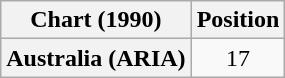<table class="wikitable plainrowheaders" style="text-align:center">
<tr>
<th>Chart (1990)</th>
<th>Position</th>
</tr>
<tr>
<th scope="row">Australia (ARIA)</th>
<td>17</td>
</tr>
</table>
